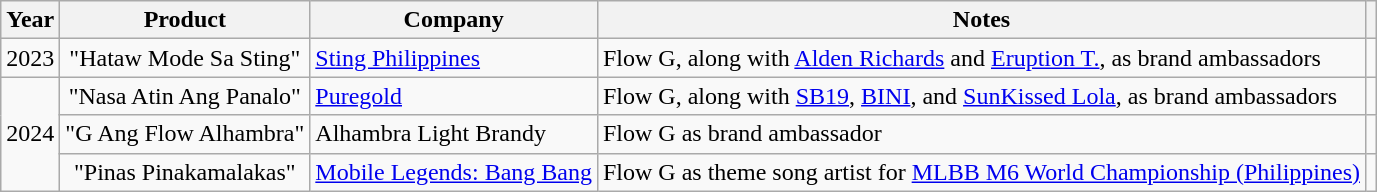<table class="wikitable plainrowheaders">
<tr>
<th scope="col">Year</th>
<th scope="col">Product</th>
<th scope="col">Company</th>
<th scope="col">Notes</th>
<th scope="col"></th>
</tr>
<tr>
<td style="text-align:center;">2023</td>
<td style="text-align:center;">"Hataw Mode Sa Sting"</td>
<td><a href='#'>Sting Philippines</a></td>
<td>Flow G, along with <a href='#'>Alden Richards</a> and <a href='#'>Eruption T.</a>, as brand ambassadors</td>
<td style="text-align:center;"></td>
</tr>
<tr>
<td rowspan="3" style="text-align:center;">2024</td>
<td style="text-align:center;">"Nasa Atin Ang Panalo"</td>
<td><a href='#'>Puregold</a></td>
<td>Flow G, along with <a href='#'>SB19</a>, <a href='#'>BINI</a>, and <a href='#'>SunKissed Lola</a>, as brand ambassadors</td>
<td style="text-align:center;"></td>
</tr>
<tr>
<td style="text-align:center;">"G Ang Flow Alhambra"</td>
<td>Alhambra Light Brandy</td>
<td>Flow G as brand ambassador</td>
<td style="text-align:center;"></td>
</tr>
<tr>
<td style="text-align:center;">"Pinas Pinakamalakas"</td>
<td><a href='#'>Mobile Legends: Bang Bang</a></td>
<td>Flow G as theme song artist for <a href='#'>MLBB M6 World Championship (Philippines)</a></td>
<td style="text-align:center;"></td>
</tr>
</table>
